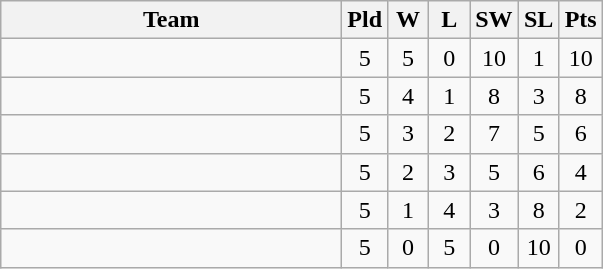<table class=wikitable style="text-align:center">
<tr>
<th width=220>Team</th>
<th width=20>Pld</th>
<th width=20>W</th>
<th width=20>L</th>
<th width=20>SW</th>
<th width=20>SL</th>
<th width=20>Pts</th>
</tr>
<tr>
<td align=left></td>
<td>5</td>
<td>5</td>
<td>0</td>
<td>10</td>
<td>1</td>
<td>10</td>
</tr>
<tr>
<td align=left></td>
<td>5</td>
<td>4</td>
<td>1</td>
<td>8</td>
<td>3</td>
<td>8</td>
</tr>
<tr>
<td align=left></td>
<td>5</td>
<td>3</td>
<td>2</td>
<td>7</td>
<td>5</td>
<td>6</td>
</tr>
<tr>
<td align=left></td>
<td>5</td>
<td>2</td>
<td>3</td>
<td>5</td>
<td>6</td>
<td>4</td>
</tr>
<tr>
<td align=left></td>
<td>5</td>
<td>1</td>
<td>4</td>
<td>3</td>
<td>8</td>
<td>2</td>
</tr>
<tr>
<td align=left></td>
<td>5</td>
<td>0</td>
<td>5</td>
<td>0</td>
<td>10</td>
<td>0</td>
</tr>
</table>
